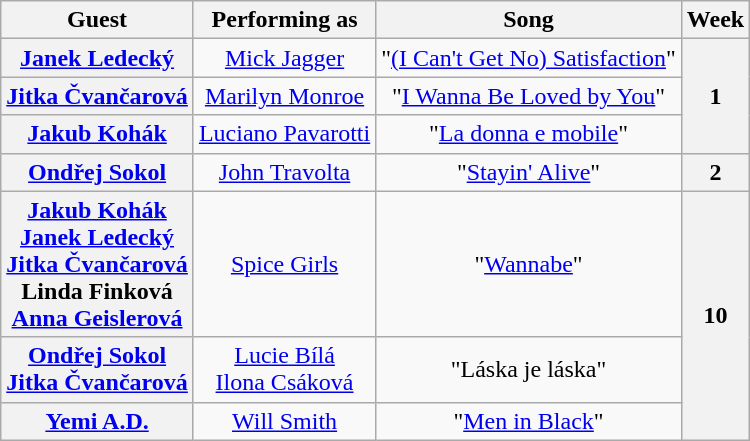<table class="wikitable"; style=text-align:center>
<tr>
<th>Guest</th>
<th>Performing as</th>
<th>Song</th>
<th>Week</th>
</tr>
<tr>
<th><a href='#'>Janek Ledecký</a></th>
<td><a href='#'>Mick Jagger</a></td>
<td>"<a href='#'>(I Can't Get No) Satisfaction</a>"</td>
<th rowspan="3">1</th>
</tr>
<tr>
<th><a href='#'>Jitka Čvančarová</a></th>
<td><a href='#'>Marilyn Monroe</a></td>
<td>"<a href='#'>I Wanna Be Loved by You</a>"</td>
</tr>
<tr>
<th><a href='#'>Jakub Kohák</a></th>
<td><a href='#'>Luciano Pavarotti</a></td>
<td>"<a href='#'>La donna e mobile</a>"</td>
</tr>
<tr>
<th><a href='#'>Ondřej Sokol</a></th>
<td><a href='#'>John Travolta</a></td>
<td>"<a href='#'>Stayin' Alive</a>"</td>
<th>2</th>
</tr>
<tr>
<th><a href='#'>Jakub Kohák</a><br><a href='#'>Janek Ledecký</a><br><a href='#'>Jitka Čvančarová</a><br>Linda Finková<br><a href='#'>Anna Geislerová</a></th>
<td><a href='#'>Spice Girls</a></td>
<td>"<a href='#'>Wannabe</a>"</td>
<th rowspan="3">10</th>
</tr>
<tr>
<th><a href='#'>Ondřej Sokol</a><br><a href='#'>Jitka Čvančarová</a></th>
<td><a href='#'>Lucie Bílá</a><br><a href='#'>Ilona Csáková</a></td>
<td>"Láska je láska"</td>
</tr>
<tr>
<th><a href='#'>Yemi A.D.</a></th>
<td><a href='#'>Will Smith</a></td>
<td>"<a href='#'>Men in Black</a>"</td>
</tr>
</table>
